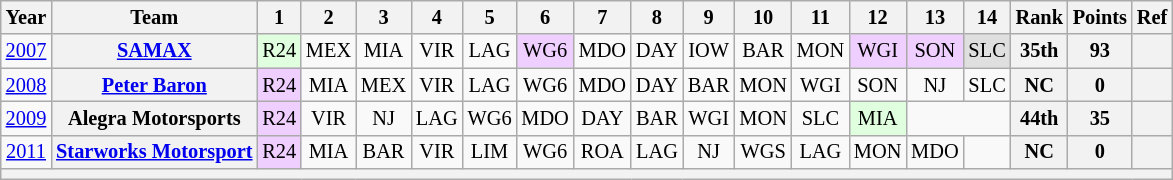<table class="wikitable" style="text-align:center; font-size:85%">
<tr>
<th>Year</th>
<th>Team</th>
<th>1</th>
<th>2</th>
<th>3</th>
<th>4</th>
<th>5</th>
<th>6</th>
<th>7</th>
<th>8</th>
<th>9</th>
<th>10</th>
<th>11</th>
<th>12</th>
<th>13</th>
<th>14</th>
<th>Rank</th>
<th>Points</th>
<th>Ref</th>
</tr>
<tr>
<td><a href='#'>2007</a></td>
<th nowrap><a href='#'>SAMAX</a></th>
<td style="background:#DFFFDF;">R24<br></td>
<td>MEX</td>
<td>MIA</td>
<td>VIR</td>
<td>LAG</td>
<td style="background:#EFCFFF;">WG6<br></td>
<td>MDO</td>
<td>DAY</td>
<td>IOW</td>
<td>BAR</td>
<td>MON</td>
<td style="background:#EFCFFF;">WGI<br></td>
<td style="background:#EFCFFF;">SON<br></td>
<td style="background:#DFDFDF;">SLC<br></td>
<th>35th</th>
<th>93</th>
<th></th>
</tr>
<tr>
<td><a href='#'>2008</a></td>
<th nowrap><a href='#'>Peter Baron</a></th>
<td style="background:#EFCFFF;">R24<br></td>
<td>MIA</td>
<td>MEX</td>
<td>VIR</td>
<td>LAG</td>
<td>WG6</td>
<td>MDO</td>
<td>DAY</td>
<td>BAR</td>
<td>MON</td>
<td>WGI</td>
<td>SON</td>
<td>NJ</td>
<td>SLC</td>
<th>NC</th>
<th>0</th>
<th></th>
</tr>
<tr>
<td><a href='#'>2009</a></td>
<th nowrap>Alegra Motorsports</th>
<td style="background:#EFCFFF;">R24<br></td>
<td>VIR</td>
<td>NJ</td>
<td>LAG</td>
<td>WG6</td>
<td>MDO</td>
<td>DAY</td>
<td>BAR</td>
<td>WGI</td>
<td>MON</td>
<td>SLC</td>
<td style="background:#DFFFDF;">MIA<br></td>
<td colspan=2></td>
<th>44th</th>
<th>35</th>
<th></th>
</tr>
<tr>
<td><a href='#'>2011</a></td>
<th nowrap><a href='#'>Starworks Motorsport</a></th>
<td style="background:#EFCFFF;">R24<br></td>
<td>MIA</td>
<td>BAR</td>
<td>VIR</td>
<td>LIM</td>
<td>WG6</td>
<td>ROA</td>
<td>LAG</td>
<td>NJ</td>
<td>WGS</td>
<td>LAG</td>
<td>MON</td>
<td>MDO</td>
<td></td>
<th>NC</th>
<th>0</th>
<th></th>
</tr>
<tr>
<th colspan="19"></th>
</tr>
</table>
